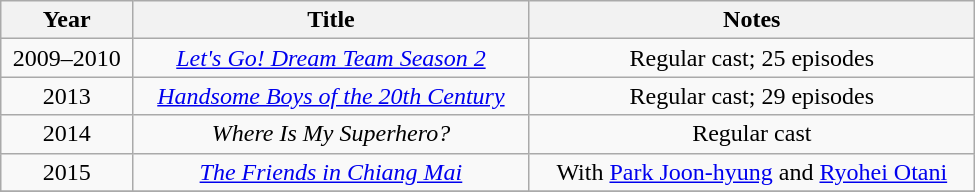<table class="wikitable" style="width: 650px; text-align:center">
<tr>
<th>Year</th>
<th>Title</th>
<th>Notes</th>
</tr>
<tr>
<td>2009–2010</td>
<td><em><a href='#'>Let's Go! Dream Team Season 2</a></em></td>
<td>Regular cast; 25 episodes</td>
</tr>
<tr>
<td>2013</td>
<td><em><a href='#'>Handsome Boys of the 20th Century</a></em></td>
<td>Regular cast; 29 episodes</td>
</tr>
<tr>
<td>2014</td>
<td><em>Where Is My Superhero?</em></td>
<td>Regular cast</td>
</tr>
<tr>
<td>2015</td>
<td><em><a href='#'>The Friends in Chiang Mai</a></em></td>
<td>With <a href='#'>Park Joon-hyung</a> and <a href='#'>Ryohei Otani</a></td>
</tr>
<tr>
</tr>
</table>
